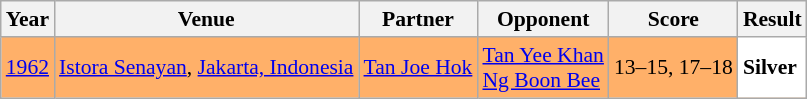<table class="sortable wikitable" style="font-size: 90%;">
<tr>
<th>Year</th>
<th>Venue</th>
<th>Partner</th>
<th>Opponent</th>
<th>Score</th>
<th>Result</th>
</tr>
<tr style="background:#FFB069">
<td align="center"><a href='#'>1962</a></td>
<td align="left"><a href='#'>Istora Senayan</a>, <a href='#'>Jakarta, Indonesia</a></td>
<td align="left"> <a href='#'>Tan Joe Hok</a></td>
<td align="left"> <a href='#'>Tan Yee Khan</a> <br>  <a href='#'>Ng Boon Bee</a></td>
<td align="left">13–15, 17–18</td>
<td style="text-align:left; background:white"> <strong>Silver</strong></td>
</tr>
</table>
